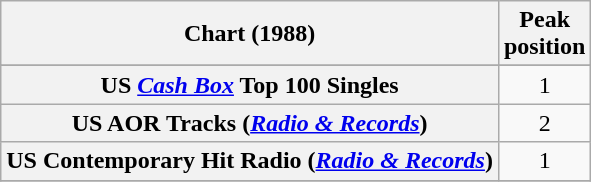<table class="wikitable sortable plainrowheaders" style="text-align:center">
<tr>
<th scope="col">Chart (1988)</th>
<th scope="col">Peak<br>position</th>
</tr>
<tr>
</tr>
<tr>
</tr>
<tr>
</tr>
<tr>
</tr>
<tr>
</tr>
<tr>
</tr>
<tr>
</tr>
<tr>
<th scope="row">US <em><a href='#'>Cash Box</a></em> Top 100 Singles</th>
<td>1</td>
</tr>
<tr>
<th scope="row">US AOR Tracks (<em><a href='#'>Radio & Records</a></em>)</th>
<td>2</td>
</tr>
<tr>
<th scope="row">US Contemporary Hit Radio (<em><a href='#'>Radio & Records</a></em>)</th>
<td>1</td>
</tr>
<tr>
</tr>
</table>
